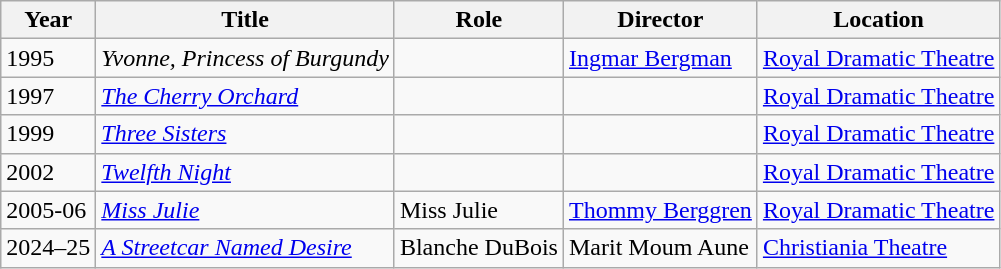<table class="wikitable unsortable">
<tr>
<th>Year</th>
<th>Title</th>
<th>Role</th>
<th>Director</th>
<th>Location</th>
</tr>
<tr>
<td>1995</td>
<td><em>Yvonne, Princess of Burgundy</em></td>
<td></td>
<td><a href='#'>Ingmar Bergman</a></td>
<td><a href='#'>Royal Dramatic Theatre</a></td>
</tr>
<tr>
<td>1997</td>
<td><em><a href='#'>The Cherry Orchard</a></em></td>
<td></td>
<td></td>
<td><a href='#'>Royal Dramatic Theatre</a></td>
</tr>
<tr>
<td>1999</td>
<td><em><a href='#'>Three Sisters</a></em></td>
<td></td>
<td></td>
<td><a href='#'>Royal Dramatic Theatre</a></td>
</tr>
<tr>
<td>2002</td>
<td><em><a href='#'>Twelfth Night</a></em></td>
<td></td>
<td></td>
<td><a href='#'>Royal Dramatic Theatre</a></td>
</tr>
<tr>
<td>2005-06</td>
<td><em><a href='#'>Miss Julie</a></em></td>
<td>Miss Julie</td>
<td><a href='#'>Thommy Berggren</a></td>
<td><a href='#'>Royal Dramatic Theatre</a></td>
</tr>
<tr>
<td>2024–25</td>
<td><em><a href='#'>A Streetcar Named Desire</a></em></td>
<td>Blanche DuBois</td>
<td>Marit Moum Aune</td>
<td><a href='#'>Christiania Theatre</a></td>
</tr>
</table>
